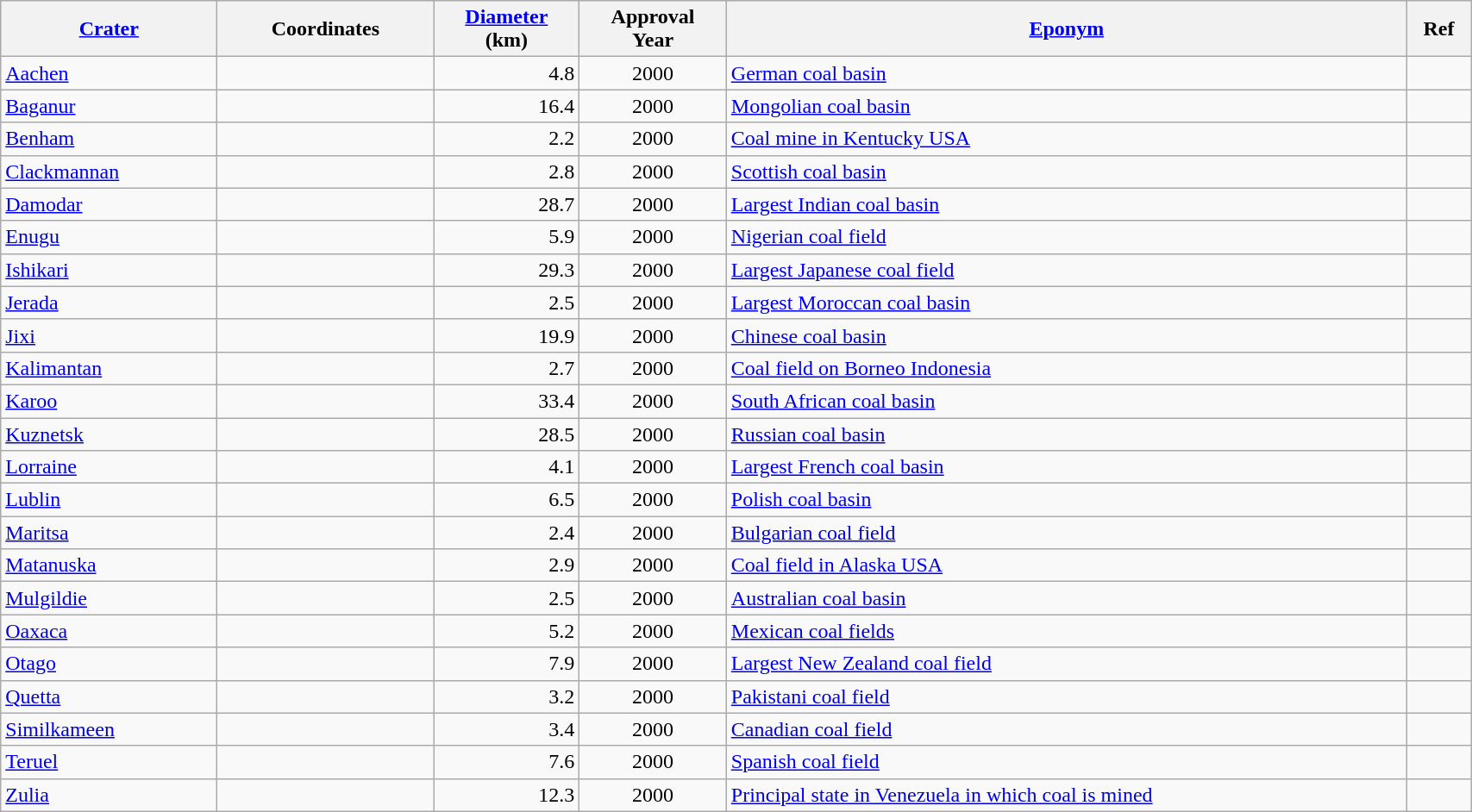<table class="wikitable sortable" style="min-width: 90%">
<tr>
<th style="width:10em"><a href='#'>Crater</a></th>
<th style="width:10em">Coordinates</th>
<th><a href='#'>Diameter</a><br>(km)</th>
<th>Approval<br>Year</th>
<th class="unsortable"><a href='#'>Eponym</a></th>
<th class="unsortable">Ref</th>
</tr>
<tr id="Aachen">
<td><a href='#'>Aachen</a></td>
<td></td>
<td align=right>4.8</td>
<td align=center>2000</td>
<td><a href='#'>German coal basin</a></td>
<td></td>
</tr>
<tr id="Baganur">
<td><a href='#'>Baganur</a></td>
<td></td>
<td align=right>16.4</td>
<td align=center>2000</td>
<td><a href='#'>Mongolian coal basin</a></td>
<td></td>
</tr>
<tr id="Benham">
<td><a href='#'>Benham</a></td>
<td></td>
<td align=right>2.2</td>
<td align=center>2000</td>
<td><a href='#'>Coal mine in Kentucky USA</a></td>
<td></td>
</tr>
<tr id="Clackmannan">
<td><a href='#'>Clackmannan</a></td>
<td></td>
<td align=right>2.8</td>
<td align=center>2000</td>
<td><a href='#'>Scottish coal basin</a></td>
<td></td>
</tr>
<tr id="Damodar">
<td><a href='#'>Damodar</a></td>
<td></td>
<td align=right>28.7</td>
<td align=center>2000</td>
<td><a href='#'>Largest Indian coal basin</a></td>
<td></td>
</tr>
<tr id="Enugu">
<td><a href='#'>Enugu</a></td>
<td></td>
<td align=right>5.9</td>
<td align=center>2000</td>
<td><a href='#'>Nigerian coal field</a></td>
<td></td>
</tr>
<tr id="Ishikari">
<td><a href='#'>Ishikari</a></td>
<td></td>
<td align=right>29.3</td>
<td align=center>2000</td>
<td><a href='#'>Largest Japanese coal field</a></td>
<td></td>
</tr>
<tr id="Jerada">
<td><a href='#'>Jerada</a></td>
<td></td>
<td align=right>2.5</td>
<td align=center>2000</td>
<td><a href='#'>Largest Moroccan coal basin</a></td>
<td></td>
</tr>
<tr id="Jixi">
<td><a href='#'>Jixi</a></td>
<td></td>
<td align=right>19.9</td>
<td align=center>2000</td>
<td><a href='#'>Chinese coal basin</a></td>
<td></td>
</tr>
<tr id="Kalimantan">
<td><a href='#'>Kalimantan</a></td>
<td></td>
<td align=right>2.7</td>
<td align=center>2000</td>
<td><a href='#'>Coal field on Borneo Indonesia</a></td>
<td></td>
</tr>
<tr id="Karoo">
<td><a href='#'>Karoo</a></td>
<td></td>
<td align=right>33.4</td>
<td align=center>2000</td>
<td><a href='#'>South African coal basin</a></td>
<td></td>
</tr>
<tr id="Kuznetsk">
<td><a href='#'>Kuznetsk</a></td>
<td></td>
<td align=right>28.5</td>
<td align=center>2000</td>
<td><a href='#'>Russian coal basin</a></td>
<td></td>
</tr>
<tr id="Lorraine">
<td><a href='#'>Lorraine</a></td>
<td></td>
<td align=right>4.1</td>
<td align=center>2000</td>
<td><a href='#'>Largest French coal basin</a></td>
<td></td>
</tr>
<tr id="Lublin">
<td><a href='#'>Lublin</a></td>
<td></td>
<td align=right>6.5</td>
<td align=center>2000</td>
<td><a href='#'>Polish coal basin</a></td>
<td></td>
</tr>
<tr id="Maritsa">
<td><a href='#'>Maritsa</a></td>
<td></td>
<td align=right>2.4</td>
<td align=center>2000</td>
<td><a href='#'>Bulgarian coal field</a></td>
<td></td>
</tr>
<tr id="Matanuska">
<td><a href='#'>Matanuska</a></td>
<td></td>
<td align=right>2.9</td>
<td align=center>2000</td>
<td><a href='#'>Coal field in Alaska USA</a></td>
<td></td>
</tr>
<tr id="Mulgildie">
<td><a href='#'>Mulgildie</a></td>
<td></td>
<td align=right>2.5</td>
<td align=center>2000</td>
<td><a href='#'>Australian coal basin</a></td>
<td></td>
</tr>
<tr id="Oaxaca">
<td><a href='#'>Oaxaca</a></td>
<td></td>
<td align=right>5.2</td>
<td align=center>2000</td>
<td><a href='#'>Mexican coal fields</a></td>
<td></td>
</tr>
<tr id="Otago">
<td><a href='#'>Otago</a></td>
<td></td>
<td align=right>7.9</td>
<td align=center>2000</td>
<td><a href='#'>Largest New Zealand coal field</a></td>
<td></td>
</tr>
<tr id="Quetta">
<td><a href='#'>Quetta</a></td>
<td></td>
<td align=right>3.2</td>
<td align=center>2000</td>
<td><a href='#'>Pakistani coal field</a></td>
<td></td>
</tr>
<tr id="Similkameen">
<td><a href='#'>Similkameen</a></td>
<td></td>
<td align=right>3.4</td>
<td align=center>2000</td>
<td><a href='#'>Canadian coal field</a></td>
<td></td>
</tr>
<tr id="Teruel">
<td><a href='#'>Teruel</a></td>
<td></td>
<td align=right>7.6</td>
<td align=center>2000</td>
<td><a href='#'>Spanish coal field</a></td>
<td></td>
</tr>
<tr id="Zulia">
<td><a href='#'>Zulia</a></td>
<td></td>
<td align=right>12.3</td>
<td align=center>2000</td>
<td><a href='#'>Principal state in Venezuela in which coal is mined</a></td>
<td></td>
</tr>
</table>
